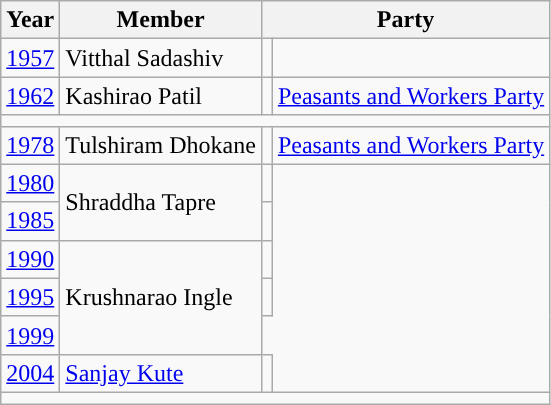<table class = wikitable sortable>
<tr>
<th>Year</th>
<th>Member</th>
<th colspan=2>Party</th>
</tr>
<tr>
<td><a href='#'>1957</a></td>
<td>Vitthal Sadashiv</td>
<td></td>
</tr>
<tr>
<td><a href='#'>1962</a></td>
<td>Kashirao Patil</td>
<td style="background-color: "></td>
<td><a href='#'>Peasants and Workers Party</a></td>
</tr>
<tr>
<td colspan="4"></td>
</tr>
<tr>
<td><a href='#'>1978</a></td>
<td>Tulshiram Dhokane</td>
<td style="background-color: "></td>
<td><a href='#'>Peasants and Workers Party</a></td>
</tr>
<tr>
<td><a href='#'>1980</a></td>
<td rowspan="2">Shraddha Tapre</td>
<td></td>
</tr>
<tr>
<td><a href='#'>1985</a></td>
<td></td>
</tr>
<tr>
<td><a href='#'>1990</a></td>
<td rowspan="3">Krushnarao Ingle</td>
<td></td>
</tr>
<tr>
<td><a href='#'>1995</a></td>
<td></td>
</tr>
<tr>
<td><a href='#'>1999</a></td>
</tr>
<tr>
<td><a href='#'>2004</a></td>
<td><a href='#'>Sanjay Kute</a></td>
<td></td>
</tr>
<tr>
<td colspan="4"></td>
</tr>
</table>
